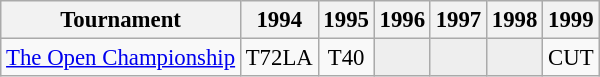<table class="wikitable" style="font-size:95%;text-align:center;">
<tr>
<th>Tournament</th>
<th>1994</th>
<th>1995</th>
<th>1996</th>
<th>1997</th>
<th>1998</th>
<th>1999</th>
</tr>
<tr>
<td align=left><a href='#'>The Open Championship</a></td>
<td>T72<span>LA</span></td>
<td>T40</td>
<td style="background:#eeeeee;"></td>
<td style="background:#eeeeee;"></td>
<td style="background:#eeeeee;"></td>
<td>CUT</td>
</tr>
</table>
